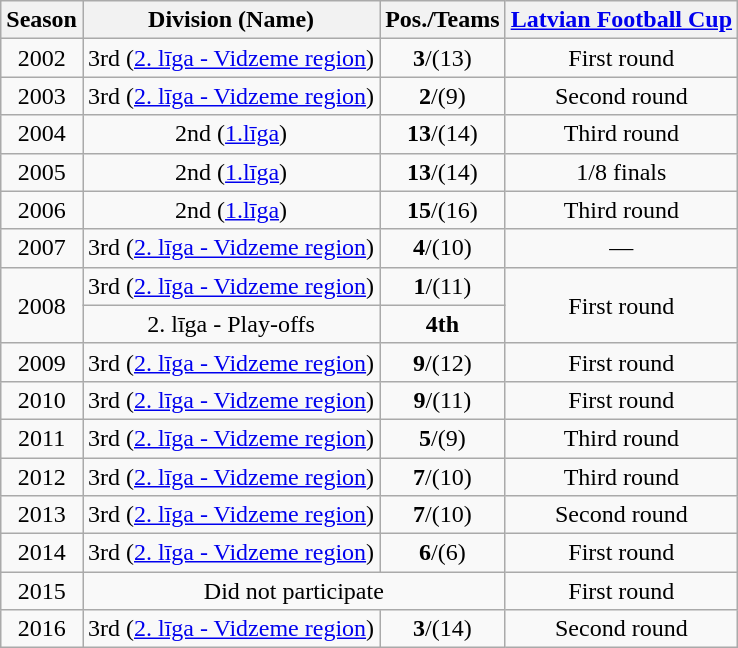<table class="wikitable">
<tr>
<th>Season</th>
<th>Division (Name)</th>
<th>Pos./Teams</th>
<th><a href='#'>Latvian Football Cup</a></th>
</tr>
<tr>
<td align=center>2002</td>
<td align=center>3rd (<a href='#'>2. līga - Vidzeme region</a>)</td>
<td align=center><strong>3</strong>/(13)</td>
<td align=center>First round</td>
</tr>
<tr>
<td align=center>2003</td>
<td align=center>3rd (<a href='#'>2. līga - Vidzeme region</a>)</td>
<td align=center><strong>2</strong>/(9)</td>
<td align=center>Second round</td>
</tr>
<tr>
<td align=center>2004</td>
<td align=center>2nd (<a href='#'>1.līga</a>)</td>
<td align=center><strong>13</strong>/(14)</td>
<td align=center>Third round</td>
</tr>
<tr>
<td align=center>2005</td>
<td align=center>2nd (<a href='#'>1.līga</a>)</td>
<td align=center><strong>13</strong>/(14)</td>
<td align=center>1/8 finals</td>
</tr>
<tr>
<td align=center>2006</td>
<td align=center>2nd (<a href='#'>1.līga</a>)</td>
<td align=center><strong>15</strong>/(16)</td>
<td align=center>Third round</td>
</tr>
<tr>
<td align=center>2007</td>
<td align=center>3rd (<a href='#'>2. līga - Vidzeme region</a>)</td>
<td align=center><strong>4</strong>/(10)</td>
<td align=center>—</td>
</tr>
<tr>
<td align=center rowspan="2">2008</td>
<td align=center>3rd (<a href='#'>2. līga - Vidzeme region</a>)</td>
<td align=center><strong>1</strong>/(11)</td>
<td align=center rowspan="2">First round</td>
</tr>
<tr>
<td align=center>2. līga - Play-offs</td>
<td align=center><strong>4th</strong></td>
</tr>
<tr>
<td align=center>2009</td>
<td align=center>3rd (<a href='#'>2. līga - Vidzeme region</a>)</td>
<td align=center><strong>9</strong>/(12)</td>
<td align=center>First round</td>
</tr>
<tr>
<td align=center>2010</td>
<td align=center>3rd (<a href='#'>2. līga - Vidzeme region</a>)</td>
<td align=center><strong>9</strong>/(11)</td>
<td align=center>First round</td>
</tr>
<tr>
<td align=center>2011</td>
<td align=center>3rd (<a href='#'>2. līga - Vidzeme region</a>)</td>
<td align=center><strong>5</strong>/(9)</td>
<td align=center>Third round</td>
</tr>
<tr>
<td align=center>2012</td>
<td align=center>3rd (<a href='#'>2. līga - Vidzeme region</a>)</td>
<td align=center><strong>7</strong>/(10)</td>
<td align=center>Third round</td>
</tr>
<tr>
<td align=center>2013</td>
<td align=center>3rd (<a href='#'>2. līga - Vidzeme region</a>)</td>
<td align=center><strong>7</strong>/(10)</td>
<td align=center>Second round</td>
</tr>
<tr>
<td align=center>2014</td>
<td align=center>3rd (<a href='#'>2. līga - Vidzeme region</a>)</td>
<td align=center><strong>6</strong>/(6)</td>
<td align=center>First round</td>
</tr>
<tr>
<td align=center>2015</td>
<td align=center colspan="2">Did not participate</td>
<td align=center>First round</td>
</tr>
<tr>
<td align=center>2016</td>
<td align=center>3rd (<a href='#'>2. līga - Vidzeme region</a>)</td>
<td align=center bgcolor=><strong>3</strong>/(14)</td>
<td align=center>Second round</td>
</tr>
</table>
